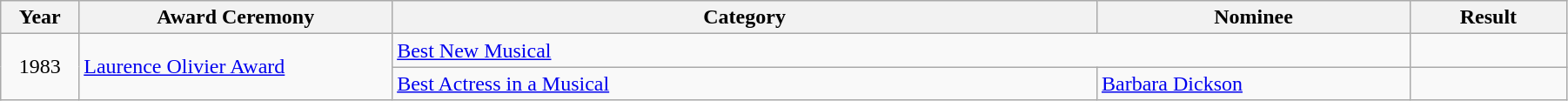<table class="wikitable" style="width:95%;">
<tr>
<th style="width:5%;">Year</th>
<th style="width:20%;">Award Ceremony</th>
<th style="width:45%;">Category</th>
<th style="width:20%;">Nominee</th>
<th style="width:10%;">Result</th>
</tr>
<tr>
<td rowspan="2" style="text-align:center;">1983</td>
<td rowspan="2"><a href='#'>Laurence Olivier Award</a></td>
<td colspan="2"><a href='#'>Best New Musical</a></td>
<td></td>
</tr>
<tr>
<td><a href='#'>Best Actress in a Musical</a></td>
<td><a href='#'>Barbara Dickson</a></td>
<td></td>
</tr>
</table>
